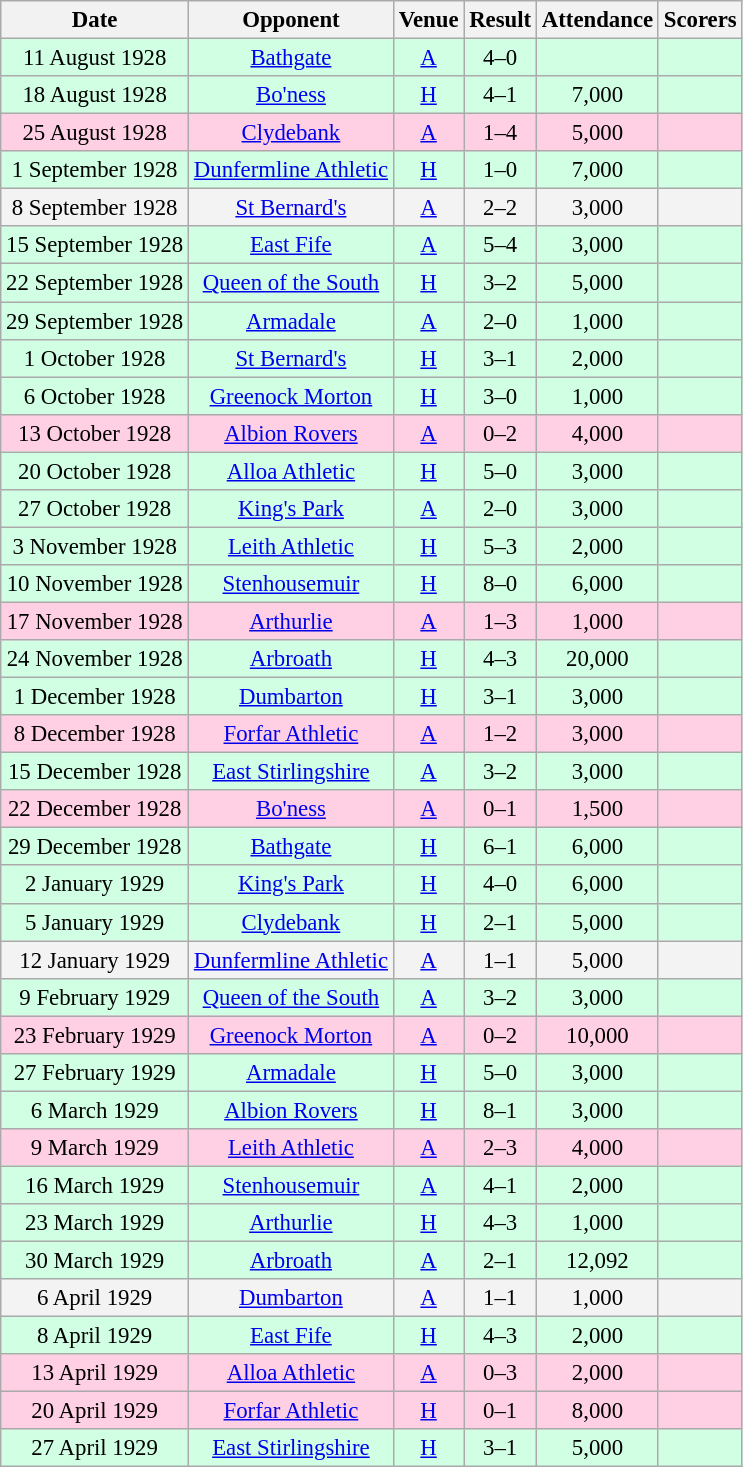<table class="wikitable sortable" style="font-size:95%; text-align:center">
<tr>
<th>Date</th>
<th>Opponent</th>
<th>Venue</th>
<th>Result</th>
<th>Attendance</th>
<th>Scorers</th>
</tr>
<tr bgcolor = "#d0ffe3">
<td>11 August 1928</td>
<td><a href='#'>Bathgate</a></td>
<td><a href='#'>A</a></td>
<td>4–0</td>
<td></td>
<td></td>
</tr>
<tr bgcolor = "#d0ffe3">
<td>18 August 1928</td>
<td><a href='#'>Bo'ness</a></td>
<td><a href='#'>H</a></td>
<td>4–1</td>
<td>7,000</td>
<td></td>
</tr>
<tr bgcolor = "#ffd0e3">
<td>25 August 1928</td>
<td><a href='#'>Clydebank</a></td>
<td><a href='#'>A</a></td>
<td>1–4</td>
<td>5,000</td>
<td></td>
</tr>
<tr bgcolor = "#d0ffe3">
<td>1 September 1928</td>
<td><a href='#'>Dunfermline Athletic</a></td>
<td><a href='#'>H</a></td>
<td>1–0</td>
<td>7,000</td>
<td></td>
</tr>
<tr bgcolor = "#f3f3f3">
<td>8 September 1928</td>
<td><a href='#'>St Bernard's</a></td>
<td><a href='#'>A</a></td>
<td>2–2</td>
<td>3,000</td>
<td></td>
</tr>
<tr bgcolor = "#d0ffe3">
<td>15 September 1928</td>
<td><a href='#'>East Fife</a></td>
<td><a href='#'>A</a></td>
<td>5–4</td>
<td>3,000</td>
<td></td>
</tr>
<tr bgcolor = "#d0ffe3">
<td>22 September 1928</td>
<td><a href='#'>Queen of the South</a></td>
<td><a href='#'>H</a></td>
<td>3–2</td>
<td>5,000</td>
<td></td>
</tr>
<tr bgcolor = "#d0ffe3">
<td>29 September 1928</td>
<td><a href='#'>Armadale</a></td>
<td><a href='#'>A</a></td>
<td>2–0</td>
<td>1,000</td>
<td></td>
</tr>
<tr bgcolor = "#d0ffe3">
<td>1 October 1928</td>
<td><a href='#'>St Bernard's</a></td>
<td><a href='#'>H</a></td>
<td>3–1</td>
<td>2,000</td>
<td></td>
</tr>
<tr bgcolor = "#d0ffe3">
<td>6 October 1928</td>
<td><a href='#'>Greenock Morton</a></td>
<td><a href='#'>H</a></td>
<td>3–0</td>
<td>1,000</td>
<td></td>
</tr>
<tr bgcolor = "#ffd0e3">
<td>13 October 1928</td>
<td><a href='#'>Albion Rovers</a></td>
<td><a href='#'>A</a></td>
<td>0–2</td>
<td>4,000</td>
<td></td>
</tr>
<tr bgcolor = "#d0ffe3">
<td>20 October 1928</td>
<td><a href='#'>Alloa Athletic</a></td>
<td><a href='#'>H</a></td>
<td>5–0</td>
<td>3,000</td>
<td></td>
</tr>
<tr bgcolor = "#d0ffe3">
<td>27 October 1928</td>
<td><a href='#'>King's Park</a></td>
<td><a href='#'>A</a></td>
<td>2–0</td>
<td>3,000</td>
<td></td>
</tr>
<tr bgcolor = "#d0ffe3">
<td>3 November 1928</td>
<td><a href='#'>Leith Athletic</a></td>
<td><a href='#'>H</a></td>
<td>5–3</td>
<td>2,000</td>
<td></td>
</tr>
<tr bgcolor = "#d0ffe3">
<td>10 November 1928</td>
<td><a href='#'>Stenhousemuir</a></td>
<td><a href='#'>H</a></td>
<td>8–0</td>
<td>6,000</td>
<td></td>
</tr>
<tr bgcolor = "#ffd0e3">
<td>17 November 1928</td>
<td><a href='#'>Arthurlie</a></td>
<td><a href='#'>A</a></td>
<td>1–3</td>
<td>1,000</td>
<td></td>
</tr>
<tr bgcolor = "#d0ffe3">
<td>24 November 1928</td>
<td><a href='#'>Arbroath</a></td>
<td><a href='#'>H</a></td>
<td>4–3</td>
<td>20,000</td>
<td></td>
</tr>
<tr bgcolor = "#d0ffe3">
<td>1 December 1928</td>
<td><a href='#'>Dumbarton</a></td>
<td><a href='#'>H</a></td>
<td>3–1</td>
<td>3,000</td>
<td></td>
</tr>
<tr bgcolor = "#ffd0e3">
<td>8 December 1928</td>
<td><a href='#'>Forfar Athletic</a></td>
<td><a href='#'>A</a></td>
<td>1–2</td>
<td>3,000</td>
<td></td>
</tr>
<tr bgcolor = "#d0ffe3">
<td>15 December 1928</td>
<td><a href='#'>East Stirlingshire</a></td>
<td><a href='#'>A</a></td>
<td>3–2</td>
<td>3,000</td>
<td></td>
</tr>
<tr bgcolor = "#ffd0e3">
<td>22 December 1928</td>
<td><a href='#'>Bo'ness</a></td>
<td><a href='#'>A</a></td>
<td>0–1</td>
<td>1,500</td>
<td></td>
</tr>
<tr bgcolor = "#d0ffe3">
<td>29 December 1928</td>
<td><a href='#'>Bathgate</a></td>
<td><a href='#'>H</a></td>
<td>6–1</td>
<td>6,000</td>
<td></td>
</tr>
<tr bgcolor = "#d0ffe3">
<td>2 January 1929</td>
<td><a href='#'>King's Park</a></td>
<td><a href='#'>H</a></td>
<td>4–0</td>
<td>6,000</td>
<td></td>
</tr>
<tr bgcolor = "#d0ffe3">
<td>5 January 1929</td>
<td><a href='#'>Clydebank</a></td>
<td><a href='#'>H</a></td>
<td>2–1</td>
<td>5,000</td>
<td></td>
</tr>
<tr bgcolor = "#f3f3f3">
<td>12 January 1929</td>
<td><a href='#'>Dunfermline Athletic</a></td>
<td><a href='#'>A</a></td>
<td>1–1</td>
<td>5,000</td>
<td></td>
</tr>
<tr bgcolor = "#d0ffe3">
<td>9 February 1929</td>
<td><a href='#'>Queen of the South</a></td>
<td><a href='#'>A</a></td>
<td>3–2</td>
<td>3,000</td>
<td></td>
</tr>
<tr bgcolor = "#ffd0e3">
<td>23 February 1929</td>
<td><a href='#'>Greenock Morton</a></td>
<td><a href='#'>A</a></td>
<td>0–2</td>
<td>10,000</td>
<td></td>
</tr>
<tr bgcolor = "#d0ffe3">
<td>27 February 1929</td>
<td><a href='#'>Armadale</a></td>
<td><a href='#'>H</a></td>
<td>5–0</td>
<td>3,000</td>
<td></td>
</tr>
<tr bgcolor = "#d0ffe3">
<td>6 March 1929</td>
<td><a href='#'>Albion Rovers</a></td>
<td><a href='#'>H</a></td>
<td>8–1</td>
<td>3,000</td>
<td></td>
</tr>
<tr bgcolor = "#ffd0e3">
<td>9 March 1929</td>
<td><a href='#'>Leith Athletic</a></td>
<td><a href='#'>A</a></td>
<td>2–3</td>
<td>4,000</td>
<td></td>
</tr>
<tr bgcolor = "#d0ffe3">
<td>16 March 1929</td>
<td><a href='#'>Stenhousemuir</a></td>
<td><a href='#'>A</a></td>
<td>4–1</td>
<td>2,000</td>
<td></td>
</tr>
<tr bgcolor = "#d0ffe3">
<td>23 March 1929</td>
<td><a href='#'>Arthurlie</a></td>
<td><a href='#'>H</a></td>
<td>4–3</td>
<td>1,000</td>
<td></td>
</tr>
<tr bgcolor = "#d0ffe3">
<td>30 March 1929</td>
<td><a href='#'>Arbroath</a></td>
<td><a href='#'>A</a></td>
<td>2–1</td>
<td>12,092</td>
<td></td>
</tr>
<tr bgcolor = "#f3f3f3">
<td>6 April 1929</td>
<td><a href='#'>Dumbarton</a></td>
<td><a href='#'>A</a></td>
<td>1–1</td>
<td>1,000</td>
<td></td>
</tr>
<tr bgcolor = "#d0ffe3">
<td>8 April 1929</td>
<td><a href='#'>East Fife</a></td>
<td><a href='#'>H</a></td>
<td>4–3</td>
<td>2,000</td>
<td></td>
</tr>
<tr bgcolor = "#ffd0e3">
<td>13 April 1929</td>
<td><a href='#'>Alloa Athletic</a></td>
<td><a href='#'>A</a></td>
<td>0–3</td>
<td>2,000</td>
<td></td>
</tr>
<tr bgcolor = "#ffd0e3">
<td>20 April 1929</td>
<td><a href='#'>Forfar Athletic</a></td>
<td><a href='#'>H</a></td>
<td>0–1</td>
<td>8,000</td>
<td></td>
</tr>
<tr bgcolor = "#d0ffe3">
<td>27 April 1929</td>
<td><a href='#'>East Stirlingshire</a></td>
<td><a href='#'>H</a></td>
<td>3–1</td>
<td>5,000</td>
<td></td>
</tr>
</table>
